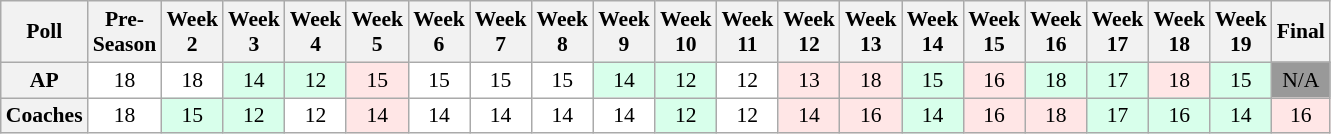<table class="wikitable" style="white-space:nowrap;font-size:90%">
<tr>
<th>Poll</th>
<th>Pre-<br>Season</th>
<th>Week<br>2</th>
<th>Week<br>3</th>
<th>Week<br>4</th>
<th>Week<br>5</th>
<th>Week<br>6</th>
<th>Week<br>7</th>
<th>Week<br>8</th>
<th>Week<br>9</th>
<th>Week<br>10</th>
<th>Week<br>11</th>
<th>Week<br>12</th>
<th>Week<br>13</th>
<th>Week<br>14</th>
<th>Week<br>15</th>
<th>Week<br>16</th>
<th>Week<br>17</th>
<th>Week<br>18</th>
<th>Week<br>19</th>
<th>Final</th>
</tr>
<tr style="text-align:center;">
<th>AP</th>
<td style="background:#FFF;">18</td>
<td style="background:#FFF;">18</td>
<td style="background:#D8FFEB;">14</td>
<td style="background:#D8FFEB;">12</td>
<td style="background:#FFE6E6;">15</td>
<td style="background:#FFF;">15</td>
<td style="background:#FFF;">15</td>
<td style="background:#FFF;">15</td>
<td style="background:#D8FFEB;">14</td>
<td style="background:#D8FFEB;">12</td>
<td style="background:#FFF;">12</td>
<td style="background:#FFE6E6;">13</td>
<td style="background:#FFE6E6;">18</td>
<td style="background:#D8FFEB;">15</td>
<td style="background:#FFE6E6;">16</td>
<td style="background:#D8FFEB;">18</td>
<td style="background:#D8FFEB;">17</td>
<td style="background:#FFE6E6;">18</td>
<td style="background:#D8FFEB;">15</td>
<td style="background:#999;">N/A</td>
</tr>
<tr style="text-align:center;">
<th>Coaches</th>
<td style="background:#FFF;">18</td>
<td style="background:#D8FFEB;">15</td>
<td style="background:#D8FFEB;">12</td>
<td style="background:#FFF;">12</td>
<td style="background:#FFE6E6;">14</td>
<td style="background:#FFF;">14</td>
<td style="background:#FFF;">14</td>
<td style="background:#FFF;">14</td>
<td style="background:#FFF;">14</td>
<td style="background:#D8FFEB;">12</td>
<td style="background:#FFF;">12</td>
<td style="background:#FFE6E6;">14</td>
<td style="background:#FFE6E6;">16</td>
<td style="background:#D8FFEB;">14</td>
<td style="background:#FFE6E6;">16</td>
<td style="background:#FFE6E6;">18</td>
<td style="background:#D8FFEB;">17</td>
<td style="background:#D8FFEB;">16</td>
<td style="background:#D8FFEB;">14</td>
<td style="background:#FFE6E6;">16</td>
</tr>
</table>
